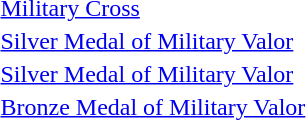<table>
<tr>
<td></td>
<td><a href='#'>Military Cross</a></td>
</tr>
<tr>
<td></td>
<td><a href='#'>Silver Medal of Military Valor</a></td>
</tr>
<tr>
<td></td>
<td><a href='#'>Silver Medal of Military Valor</a></td>
</tr>
<tr>
<td></td>
<td><a href='#'>Bronze Medal of Military Valor</a></td>
</tr>
</table>
